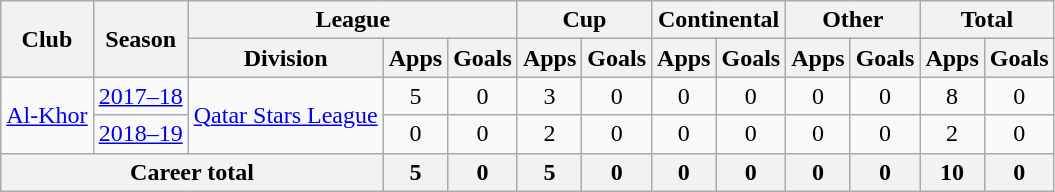<table class="wikitable" style="text-align: center">
<tr>
<th rowspan="2">Club</th>
<th rowspan="2">Season</th>
<th colspan="3">League</th>
<th colspan="2">Cup</th>
<th colspan="2">Continental</th>
<th colspan="2">Other</th>
<th colspan="2">Total</th>
</tr>
<tr>
<th>Division</th>
<th>Apps</th>
<th>Goals</th>
<th>Apps</th>
<th>Goals</th>
<th>Apps</th>
<th>Goals</th>
<th>Apps</th>
<th>Goals</th>
<th>Apps</th>
<th>Goals</th>
</tr>
<tr>
<td rowspan="2"><a href='#'>Al-Khor</a></td>
<td><a href='#'>2017–18</a></td>
<td rowspan="2"><a href='#'>Qatar Stars League</a></td>
<td>5</td>
<td>0</td>
<td>3</td>
<td>0</td>
<td>0</td>
<td>0</td>
<td>0</td>
<td>0</td>
<td>8</td>
<td>0</td>
</tr>
<tr>
<td><a href='#'>2018–19</a></td>
<td>0</td>
<td>0</td>
<td>2</td>
<td>0</td>
<td>0</td>
<td>0</td>
<td>0</td>
<td>0</td>
<td>2</td>
<td>0</td>
</tr>
<tr>
<th colspan=3>Career total</th>
<th>5</th>
<th>0</th>
<th>5</th>
<th>0</th>
<th>0</th>
<th>0</th>
<th>0</th>
<th>0</th>
<th>10</th>
<th>0</th>
</tr>
</table>
